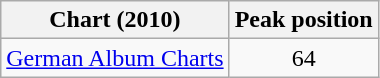<table class="wikitable">
<tr>
<th>Chart (2010)</th>
<th>Peak position</th>
</tr>
<tr>
<td><a href='#'>German Album Charts</a></td>
<td align="center">64</td>
</tr>
</table>
